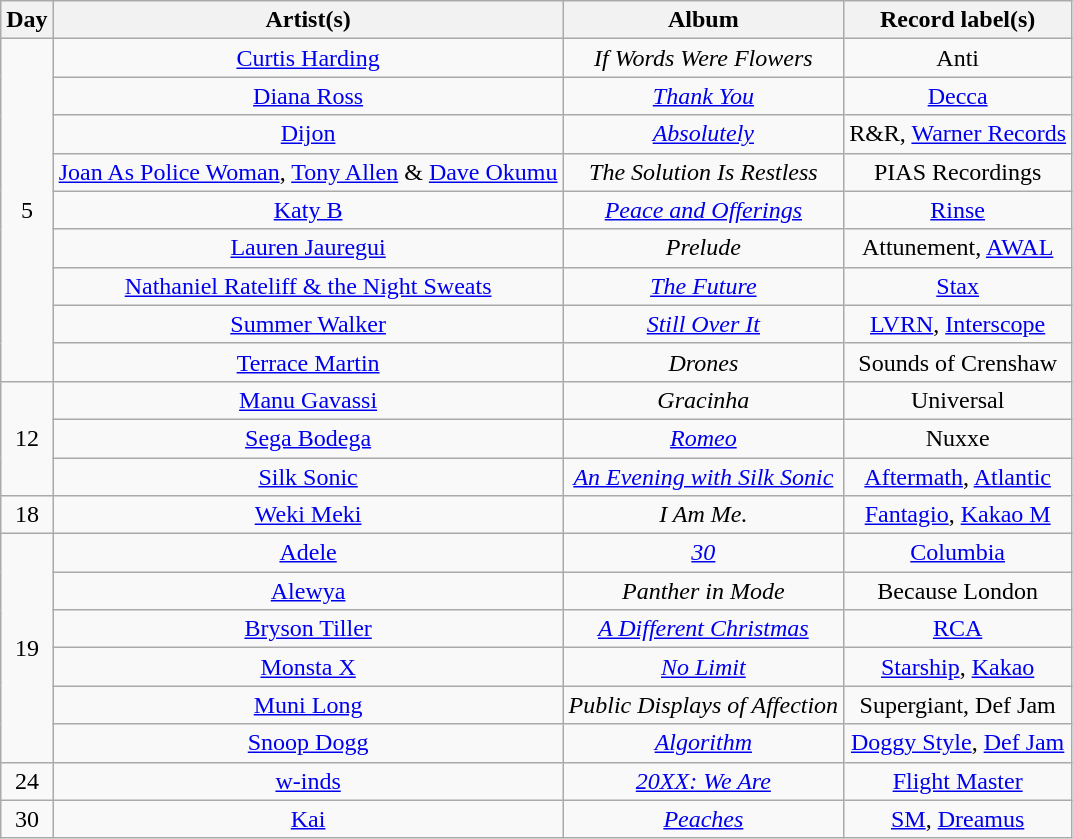<table class="wikitable" style="text-align:center;">
<tr>
<th scope="col">Day</th>
<th scope="col">Artist(s)</th>
<th scope="col">Album</th>
<th scope="col">Record label(s)</th>
</tr>
<tr>
<td rowspan="9">5</td>
<td><a href='#'>Curtis Harding</a></td>
<td><em>If Words Were Flowers</em></td>
<td>Anti</td>
</tr>
<tr>
<td><a href='#'>Diana Ross</a></td>
<td><em><a href='#'>Thank You</a></em></td>
<td><a href='#'>Decca</a></td>
</tr>
<tr>
<td><a href='#'>Dijon</a></td>
<td><em><a href='#'>Absolutely</a></em></td>
<td>R&R, <a href='#'>Warner Records</a></td>
</tr>
<tr>
<td><a href='#'>Joan As Police Woman</a>, <a href='#'>Tony Allen</a> & <a href='#'>Dave Okumu</a></td>
<td><em>The Solution Is Restless</em></td>
<td>PIAS Recordings</td>
</tr>
<tr>
<td><a href='#'>Katy B</a></td>
<td><em><a href='#'>Peace and Offerings</a></em></td>
<td><a href='#'>Rinse</a></td>
</tr>
<tr>
<td><a href='#'>Lauren Jauregui</a></td>
<td><em>Prelude</em></td>
<td>Attunement, <a href='#'>AWAL</a></td>
</tr>
<tr>
<td><a href='#'>Nathaniel Rateliff & the Night Sweats</a></td>
<td><em><a href='#'>The Future</a></em></td>
<td><a href='#'>Stax</a></td>
</tr>
<tr>
<td><a href='#'>Summer Walker</a></td>
<td><em><a href='#'>Still Over It</a></em></td>
<td><a href='#'>LVRN</a>, <a href='#'>Interscope</a></td>
</tr>
<tr>
<td><a href='#'>Terrace Martin</a></td>
<td><em>Drones</em></td>
<td>Sounds of Crenshaw</td>
</tr>
<tr>
<td rowspan="3">12</td>
<td><a href='#'>Manu Gavassi</a></td>
<td><em>Gracinha</em></td>
<td>Universal</td>
</tr>
<tr>
<td><a href='#'>Sega Bodega</a></td>
<td><em><a href='#'>Romeo</a></em></td>
<td>Nuxxe</td>
</tr>
<tr>
<td><a href='#'>Silk Sonic</a></td>
<td><em><a href='#'>An Evening with Silk Sonic</a></em></td>
<td><a href='#'>Aftermath</a>, <a href='#'>Atlantic</a></td>
</tr>
<tr>
<td>18</td>
<td><a href='#'>Weki Meki</a></td>
<td><em>I Am Me.</em></td>
<td><a href='#'>Fantagio</a>, <a href='#'>Kakao M</a></td>
</tr>
<tr>
<td rowspan="6">19</td>
<td><a href='#'>Adele</a></td>
<td><em><a href='#'>30</a></em></td>
<td><a href='#'>Columbia</a></td>
</tr>
<tr>
<td><a href='#'>Alewya</a></td>
<td><em>Panther in Mode</em></td>
<td>Because London</td>
</tr>
<tr>
<td><a href='#'>Bryson Tiller</a></td>
<td><em><a href='#'>A Different Christmas</a></em></td>
<td><a href='#'>RCA</a></td>
</tr>
<tr>
<td><a href='#'>Monsta X</a></td>
<td><em><a href='#'>No Limit</a></em></td>
<td><a href='#'>Starship</a>, <a href='#'>Kakao</a></td>
</tr>
<tr>
<td><a href='#'>Muni Long</a></td>
<td><em>Public Displays of Affection</em></td>
<td>Supergiant, Def Jam</td>
</tr>
<tr>
<td><a href='#'>Snoop Dogg</a></td>
<td><em><a href='#'>Algorithm</a></em></td>
<td><a href='#'>Doggy Style</a>, <a href='#'>Def Jam</a></td>
</tr>
<tr>
<td>24</td>
<td><a href='#'>w-inds</a></td>
<td><em><a href='#'>20XX: We Are</a></em></td>
<td><a href='#'>Flight Master</a></td>
</tr>
<tr>
<td>30</td>
<td><a href='#'>Kai</a></td>
<td><em><a href='#'>Peaches</a></em></td>
<td><a href='#'>SM</a>, <a href='#'>Dreamus</a></td>
</tr>
</table>
